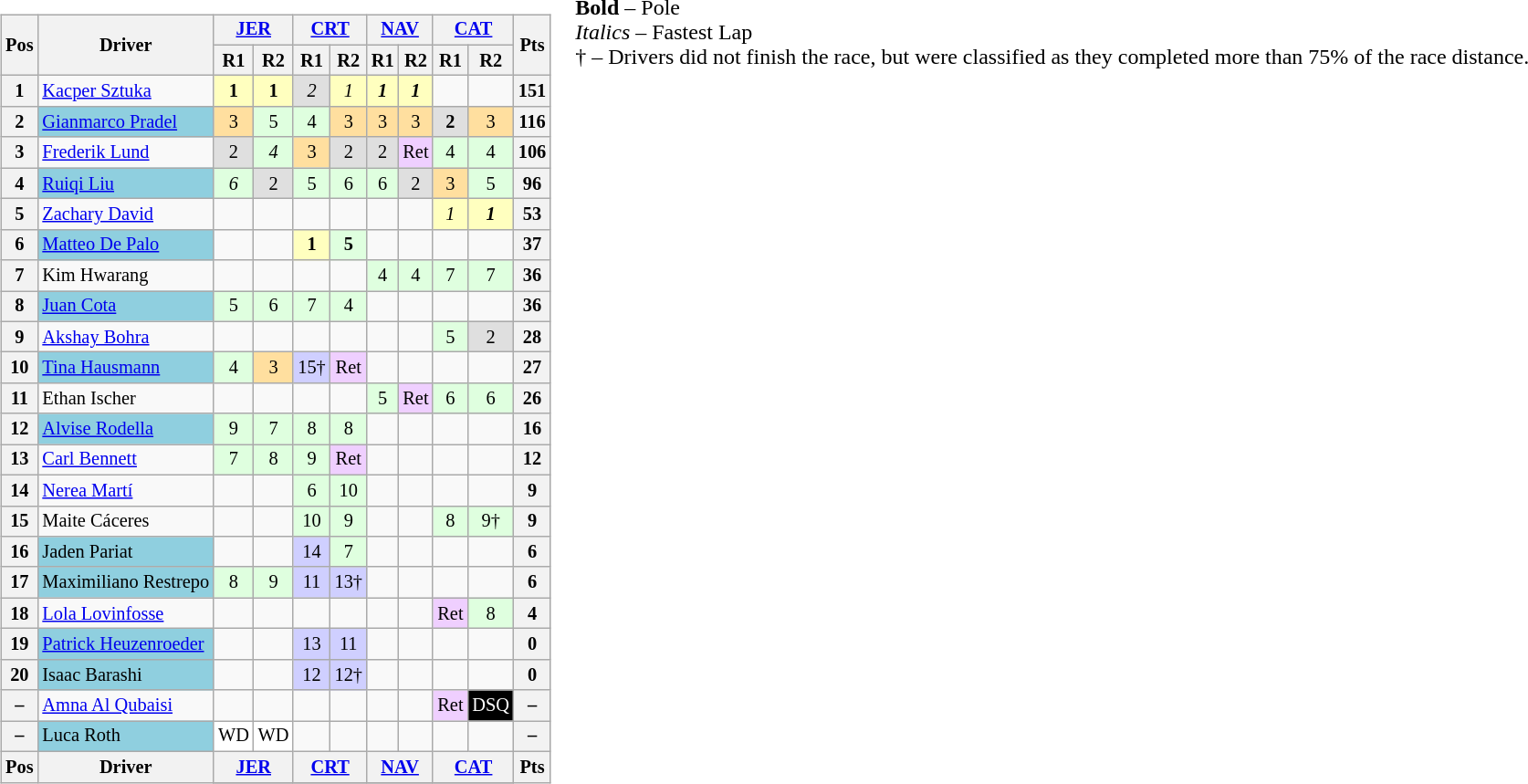<table>
<tr>
<td valign=top><br><table class="wikitable" style="font-size:85%; text-align:center">
<tr>
<th rowspan="2">Pos</th>
<th rowspan="2">Driver</th>
<th colspan="2"><a href='#'>JER</a><br></th>
<th colspan="2"><a href='#'>CRT</a><br></th>
<th colspan="2"><a href='#'>NAV</a><br></th>
<th colspan="2"><a href='#'>CAT</a><br></th>
<th rowspan="2" valign="middle">Pts</th>
</tr>
<tr>
<th>R1</th>
<th>R2</th>
<th>R1</th>
<th>R2</th>
<th>R1</th>
<th>R2</th>
<th>R1</th>
<th>R2</th>
</tr>
<tr>
<th>1</th>
<td align="left"> <a href='#'>Kacper Sztuka</a></td>
<td style="background:#FFFFBF;"><strong>1</strong></td>
<td style="background:#FFFFBF;"><strong>1</strong></td>
<td style="background:#DFDFDF;"><em>2</em></td>
<td style="background:#FFFFBF;"><em>1</em></td>
<td style="background:#FFFFBF;"><strong><em>1</em></strong></td>
<td style="background:#FFFFBF;"><strong><em>1</em></strong></td>
<td></td>
<td></td>
<th>151</th>
</tr>
<tr>
<th>2</th>
<td align="left" style="background:#8FCFDF;"> <a href='#'>Gianmarco Pradel</a></td>
<td style="background:#FFDF9F;">3</td>
<td style="background:#DFFFDF;">5</td>
<td style="background:#DFFFDF;">4</td>
<td style="background:#FFDF9F;">3</td>
<td style="background:#FFDF9F;">3</td>
<td style="background:#FFDF9F;">3</td>
<td style="background:#DFDFDF;"><strong>2</strong></td>
<td style="background:#FFDF9F;">3</td>
<th>116</th>
</tr>
<tr>
<th>3</th>
<td align="left"> <a href='#'>Frederik Lund</a></td>
<td style="background:#DFDFDF;">2</td>
<td style="background:#DFFFDF;"><em>4</em></td>
<td style="background:#FFDF9F;">3</td>
<td style="background:#DFDFDF;">2</td>
<td style="background:#DFDFDF;">2</td>
<td style="background:#efcfff;">Ret</td>
<td style="background:#DFFFDF;">4</td>
<td style="background:#DFFFDF;">4</td>
<th>106</th>
</tr>
<tr>
<th>4</th>
<td align="left" style="background:#8FCFDF;"> <a href='#'>Ruiqi Liu</a></td>
<td style="background:#DFFFDF;"><em>6</em></td>
<td style="background:#DFDFDF;">2</td>
<td style="background:#DFFFDF;">5</td>
<td style="background:#DFFFDF;">6</td>
<td style="background:#DFFFDF;">6</td>
<td style="background:#DFDFDF;">2</td>
<td style="background:#FFDF9F;">3</td>
<td style="background:#DFFFDF;">5</td>
<th>96</th>
</tr>
<tr>
<th>5</th>
<td align="left"> <a href='#'>Zachary David</a></td>
<td></td>
<td></td>
<td></td>
<td></td>
<td></td>
<td></td>
<td style="background:#FFFFBF;"><em>1</em></td>
<td style="background:#FFFFBF;"><strong><em>1</em></strong></td>
<th>53</th>
</tr>
<tr>
<th>6</th>
<td align="left" style="background:#8FCFDF;"> <a href='#'>Matteo De Palo</a></td>
<td></td>
<td></td>
<td style="background:#FFFFBF;"><strong>1</strong></td>
<td style="background:#DFFFDF;"><strong>5</strong></td>
<td></td>
<td></td>
<td></td>
<td></td>
<th>37</th>
</tr>
<tr>
<th>7</th>
<td align="left"> Kim Hwarang</td>
<td></td>
<td></td>
<td></td>
<td></td>
<td style="background:#DFFFDF;">4</td>
<td style="background:#DFFFDF;">4</td>
<td style="background:#DFFFDF;">7</td>
<td style="background:#DFFFDF;">7</td>
<th>36</th>
</tr>
<tr>
<th>8</th>
<td align="left" style="background:#8FCFDF;"> <a href='#'>Juan Cota</a></td>
<td style="background:#DFFFDF;">5</td>
<td style="background:#DFFFDF;">6</td>
<td style="background:#DFFFDF;">7</td>
<td style="background:#DFFFDF;">4</td>
<td></td>
<td></td>
<td></td>
<td></td>
<th>36</th>
</tr>
<tr>
<th>9</th>
<td align="left"> <a href='#'>Akshay Bohra</a></td>
<td></td>
<td></td>
<td></td>
<td></td>
<td></td>
<td></td>
<td style="background:#DFFFDF;">5</td>
<td style="background:#DFDFDF;">2</td>
<th>28</th>
</tr>
<tr>
<th>10</th>
<td align="left" style="background:#8FCFDF;"> <a href='#'>Tina Hausmann</a></td>
<td style="background:#DFFFDF;">4</td>
<td style="background:#FFDF9F;">3</td>
<td style="background:#cfcfff;">15†</td>
<td style="background:#efcfff;">Ret</td>
<td></td>
<td></td>
<td></td>
<td></td>
<th>27</th>
</tr>
<tr>
<th>11</th>
<td align="left"> Ethan Ischer</td>
<td></td>
<td></td>
<td></td>
<td></td>
<td style="background:#DFFFDF;">5</td>
<td style="background:#efcfff;">Ret</td>
<td style="background:#DFFFDF;">6</td>
<td style="background:#DFFFDF;">6</td>
<th>26</th>
</tr>
<tr>
<th>12</th>
<td align="left" style="background:#8FCFDF;"> <a href='#'>Alvise Rodella</a></td>
<td style="background:#DFFFDF;">9</td>
<td style="background:#DFFFDF;">7</td>
<td style="background:#DFFFDF;">8</td>
<td style="background:#DFFFDF;">8</td>
<td></td>
<td></td>
<td></td>
<td></td>
<th>16</th>
</tr>
<tr>
<th>13</th>
<td align="left"> <a href='#'>Carl Bennett</a></td>
<td style="background:#DFFFDF;">7</td>
<td style="background:#DFFFDF;">8</td>
<td style="background:#DFFFDF;">9</td>
<td style="background:#efcfff;">Ret</td>
<td></td>
<td></td>
<td></td>
<td></td>
<th>12</th>
</tr>
<tr>
<th>14</th>
<td align="left"> <a href='#'>Nerea Martí</a></td>
<td></td>
<td></td>
<td style="background:#DFFFDF;">6</td>
<td style="background:#DFFFDF;">10</td>
<td></td>
<td></td>
<td></td>
<td></td>
<th>9</th>
</tr>
<tr>
<th>15</th>
<td align="left"> Maite Cáceres</td>
<td></td>
<td></td>
<td style="background:#DFFFDF;">10</td>
<td style="background:#DFFFDF;">9</td>
<td></td>
<td></td>
<td style="background:#DFFFDF;">8</td>
<td style="background:#DFFFDF;">9†</td>
<th>9</th>
</tr>
<tr>
<th>16</th>
<td align="left" style="background:#8FCFDF;"> Jaden Pariat</td>
<td></td>
<td></td>
<td style="background:#cfcfff;">14</td>
<td style="background:#DFFFDF;">7</td>
<td></td>
<td></td>
<td></td>
<td></td>
<th>6</th>
</tr>
<tr>
<th>17</th>
<td align="left" style="background:#8FCFDF;" nowrap=""> Maximiliano Restrepo</td>
<td style="background:#DFFFDF;">8</td>
<td style="background:#DFFFDF;">9</td>
<td style="background:#cfcfff;">11</td>
<td style="background:#cfcfff;">13†</td>
<td></td>
<td></td>
<td></td>
<td></td>
<th>6</th>
</tr>
<tr>
<th>18</th>
<td align="left"> <a href='#'>Lola Lovinfosse</a></td>
<td></td>
<td></td>
<td></td>
<td></td>
<td></td>
<td></td>
<td style="background:#efcfff;">Ret</td>
<td style="background:#DFFFDF;">8</td>
<th>4</th>
</tr>
<tr>
<th>19</th>
<td align="left" style="background:#8FCFDF;" nowrap=""> <a href='#'>Patrick Heuzenroeder</a></td>
<td></td>
<td></td>
<td style="background:#cfcfff;">13</td>
<td style="background:#cfcfff;">11</td>
<td></td>
<td></td>
<td></td>
<td></td>
<th>0</th>
</tr>
<tr>
<th>20</th>
<td align="left" style="background:#8FCFDF;"> Isaac Barashi</td>
<td></td>
<td></td>
<td style="background:#cfcfff;">12</td>
<td style="background:#cfcfff;">12†</td>
<td></td>
<td></td>
<td></td>
<td></td>
<th>0</th>
</tr>
<tr>
<th>–</th>
<td align="left"> <a href='#'>Amna Al Qubaisi</a></td>
<td></td>
<td></td>
<td></td>
<td></td>
<td></td>
<td></td>
<td style="background:#efcfff;">Ret</td>
<td style="background:#000000;color:white">DSQ</td>
<th>–</th>
</tr>
<tr>
<th>–</th>
<td align="left" style="background:#8FCFDF;"> Luca Roth</td>
<td style="background:#FFFFFF;">WD</td>
<td style="background:#FFFFFF;">WD</td>
<td></td>
<td></td>
<td></td>
<td></td>
<td></td>
<td></td>
<th>–</th>
</tr>
<tr>
<th rowspan="2">Pos</th>
<th rowspan="2">Driver</th>
<th colspan="2"><a href='#'>JER</a><br></th>
<th colspan="2"><a href='#'>CRT</a><br></th>
<th colspan="2"><a href='#'>NAV</a><br></th>
<th colspan="2"><a href='#'>CAT</a><br></th>
<th rowspan="2" valign="middle">Pts</th>
</tr>
<tr>
</tr>
</table>
</td>
<td valign=top><br><strong>Bold</strong> – Pole<br><em>Italics</em> – Fastest Lap<br>† – Drivers did not finish the race, but were classified as they completed more than 75% of the race distance.</td>
</tr>
</table>
